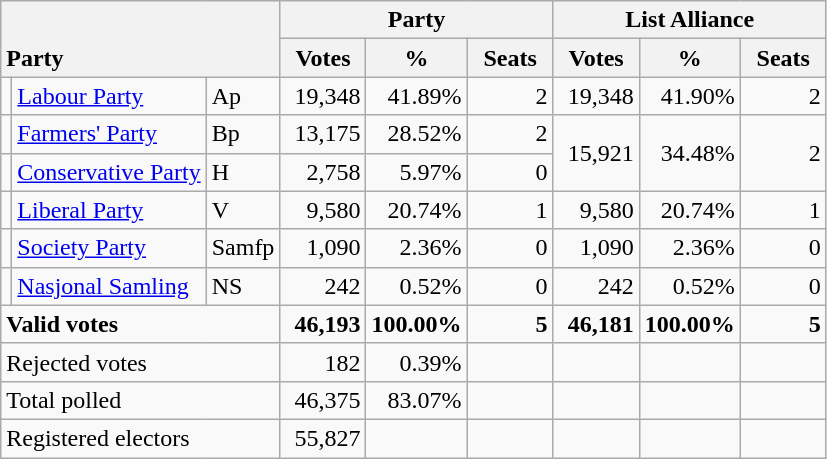<table class="wikitable" border="1" style="text-align:right;">
<tr>
<th style="text-align:left;" valign=bottom rowspan=2 colspan=3>Party</th>
<th colspan=3>Party</th>
<th colspan=3>List Alliance</th>
</tr>
<tr>
<th align=center valign=bottom width="50">Votes</th>
<th align=center valign=bottom width="50">%</th>
<th align=center valign=bottom width="50">Seats</th>
<th align=center valign=bottom width="50">Votes</th>
<th align=center valign=bottom width="50">%</th>
<th align=center valign=bottom width="50">Seats</th>
</tr>
<tr>
<td></td>
<td align=left><a href='#'>Labour Party</a></td>
<td align=left>Ap</td>
<td>19,348</td>
<td>41.89%</td>
<td>2</td>
<td>19,348</td>
<td>41.90%</td>
<td>2</td>
</tr>
<tr>
<td></td>
<td align=left><a href='#'>Farmers' Party</a></td>
<td align=left>Bp</td>
<td>13,175</td>
<td>28.52%</td>
<td>2</td>
<td rowspan=2>15,921</td>
<td rowspan=2>34.48%</td>
<td rowspan=2>2</td>
</tr>
<tr>
<td></td>
<td align=left><a href='#'>Conservative Party</a></td>
<td align=left>H</td>
<td>2,758</td>
<td>5.97%</td>
<td>0</td>
</tr>
<tr>
<td></td>
<td align=left><a href='#'>Liberal Party</a></td>
<td align=left>V</td>
<td>9,580</td>
<td>20.74%</td>
<td>1</td>
<td>9,580</td>
<td>20.74%</td>
<td>1</td>
</tr>
<tr>
<td></td>
<td align=left><a href='#'>Society Party</a></td>
<td align=left>Samfp</td>
<td>1,090</td>
<td>2.36%</td>
<td>0</td>
<td>1,090</td>
<td>2.36%</td>
<td>0</td>
</tr>
<tr>
<td></td>
<td align=left><a href='#'>Nasjonal Samling</a></td>
<td align=left>NS</td>
<td>242</td>
<td>0.52%</td>
<td>0</td>
<td>242</td>
<td>0.52%</td>
<td>0</td>
</tr>
<tr style="font-weight:bold">
<td align=left colspan=3>Valid votes</td>
<td>46,193</td>
<td>100.00%</td>
<td>5</td>
<td>46,181</td>
<td>100.00%</td>
<td>5</td>
</tr>
<tr>
<td align=left colspan=3>Rejected votes</td>
<td>182</td>
<td>0.39%</td>
<td></td>
<td></td>
<td></td>
<td></td>
</tr>
<tr>
<td align=left colspan=3>Total polled</td>
<td>46,375</td>
<td>83.07%</td>
<td></td>
<td></td>
<td></td>
<td></td>
</tr>
<tr>
<td align=left colspan=3>Registered electors</td>
<td>55,827</td>
<td></td>
<td></td>
<td></td>
<td></td>
<td></td>
</tr>
</table>
